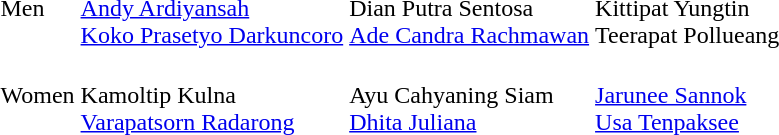<table>
<tr>
<td>Men</td>
<td><br><a href='#'>Andy Ardiyansah</a><br><a href='#'>Koko Prasetyo Darkuncoro</a></td>
<td><br>Dian Putra Sentosa<br><a href='#'>Ade Candra Rachmawan</a></td>
<td><br>Kittipat Yungtin<br>Teerapat Pollueang</td>
</tr>
<tr>
<td>Women</td>
<td><br>Kamoltip Kulna<br><a href='#'>Varapatsorn Radarong</a></td>
<td><br>Ayu Cahyaning Siam<br><a href='#'>Dhita Juliana</a></td>
<td><br><a href='#'>Jarunee Sannok</a><br><a href='#'>Usa Tenpaksee</a></td>
</tr>
</table>
